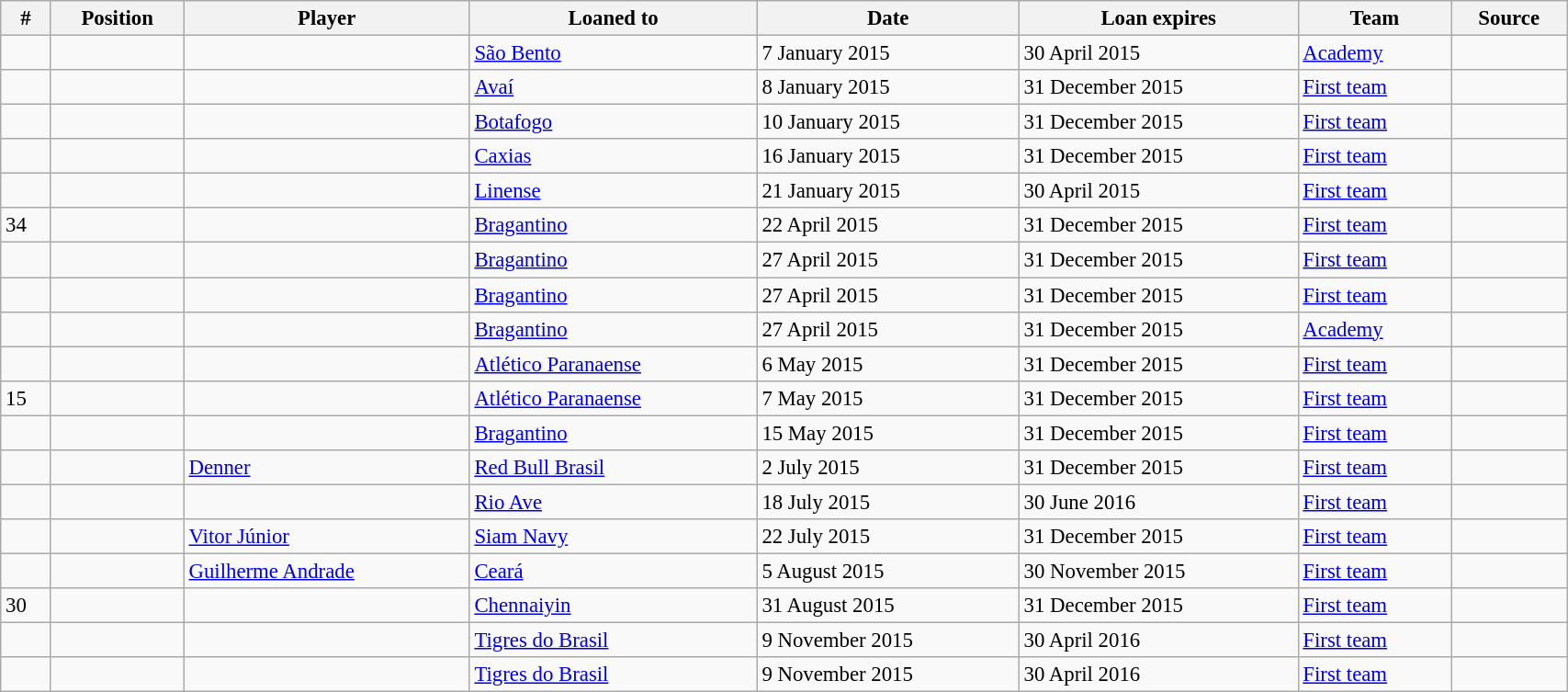<table class="wikitable sortable" style="width:90%; text-align:center; font-size:95%; text-align:left;">
<tr>
<th>#</th>
<th>Position</th>
<th>Player</th>
<th>Loaned to</th>
<th>Date</th>
<th>Loan expires</th>
<th>Team</th>
<th>Source</th>
</tr>
<tr>
<td></td>
<td></td>
<td></td>
<td> <a href='#'>São Bento</a></td>
<td>7 January 2015</td>
<td>30 April 2015</td>
<td><a href='#'>Academy</a></td>
<td></td>
</tr>
<tr>
<td></td>
<td></td>
<td></td>
<td> <a href='#'>Avaí</a></td>
<td>8 January 2015</td>
<td>31 December 2015</td>
<td><a href='#'>First team</a></td>
<td></td>
</tr>
<tr>
<td></td>
<td></td>
<td></td>
<td> <a href='#'>Botafogo</a></td>
<td>10 January 2015</td>
<td>31 December 2015</td>
<td><a href='#'>First team</a></td>
<td></td>
</tr>
<tr>
<td></td>
<td></td>
<td></td>
<td> <a href='#'>Caxias</a></td>
<td>16 January 2015</td>
<td>31 December 2015 </td>
<td><a href='#'>First team</a></td>
<td></td>
</tr>
<tr>
<td></td>
<td></td>
<td></td>
<td> <a href='#'>Linense</a></td>
<td>21 January 2015</td>
<td>30 April 2015</td>
<td><a href='#'>First team</a></td>
<td></td>
</tr>
<tr>
<td>34</td>
<td></td>
<td></td>
<td> <a href='#'>Bragantino</a></td>
<td>22 April 2015</td>
<td>31 December 2015 </td>
<td><a href='#'>First team</a></td>
<td></td>
</tr>
<tr>
<td></td>
<td></td>
<td></td>
<td> <a href='#'>Bragantino</a></td>
<td>27 April 2015</td>
<td>31 December 2015 </td>
<td><a href='#'>First team</a></td>
<td></td>
</tr>
<tr>
<td></td>
<td></td>
<td></td>
<td> <a href='#'>Bragantino</a></td>
<td>27 April 2015</td>
<td>31 December 2015 </td>
<td><a href='#'>First team</a></td>
<td></td>
</tr>
<tr>
<td></td>
<td></td>
<td></td>
<td> <a href='#'>Bragantino</a></td>
<td>27 April 2015</td>
<td>31 December 2015</td>
<td><a href='#'>Academy</a></td>
<td></td>
</tr>
<tr>
<td></td>
<td></td>
<td></td>
<td> <a href='#'>Atlético Paranaense</a></td>
<td>6 May 2015</td>
<td>31 December 2015</td>
<td><a href='#'>First team</a></td>
<td></td>
</tr>
<tr>
<td>15</td>
<td></td>
<td></td>
<td> <a href='#'>Atlético Paranaense</a></td>
<td>7 May 2015</td>
<td>31 December 2015 </td>
<td><a href='#'>First team</a></td>
<td></td>
</tr>
<tr>
<td></td>
<td></td>
<td></td>
<td> <a href='#'>Bragantino</a></td>
<td>15 May 2015</td>
<td>31 December 2015</td>
<td><a href='#'>First team</a></td>
<td></td>
</tr>
<tr>
<td></td>
<td></td>
<td> <a href='#'>Denner</a></td>
<td> <a href='#'>Red Bull Brasil</a></td>
<td>2 July 2015</td>
<td>31 December 2015</td>
<td><a href='#'>First team</a></td>
<td></td>
</tr>
<tr>
<td></td>
<td></td>
<td></td>
<td> <a href='#'>Rio Ave</a></td>
<td>18 July 2015</td>
<td>30 June 2016</td>
<td><a href='#'>First team</a></td>
<td></td>
</tr>
<tr>
<td></td>
<td></td>
<td> <a href='#'>Vitor Júnior</a></td>
<td> <a href='#'>Siam Navy</a></td>
<td>22 July 2015</td>
<td>31 December 2015</td>
<td><a href='#'>First team</a></td>
<td></td>
</tr>
<tr>
<td></td>
<td></td>
<td> <a href='#'>Guilherme Andrade</a></td>
<td> <a href='#'>Ceará</a></td>
<td>5 August 2015</td>
<td>30 November 2015</td>
<td><a href='#'>First team</a></td>
<td></td>
</tr>
<tr>
<td>30</td>
<td></td>
<td></td>
<td> <a href='#'>Chennaiyin</a></td>
<td>31 August 2015</td>
<td>31 December 2015</td>
<td><a href='#'>First team</a></td>
<td></td>
</tr>
<tr>
<td></td>
<td></td>
<td></td>
<td> <a href='#'>Tigres do Brasil</a></td>
<td>9 November 2015</td>
<td>30 April 2016</td>
<td><a href='#'>First team</a></td>
<td></td>
</tr>
<tr>
<td></td>
<td></td>
<td></td>
<td> <a href='#'>Tigres do Brasil</a></td>
<td>9 November 2015</td>
<td>30 April 2016</td>
<td><a href='#'>First team</a></td>
<td></td>
</tr>
</table>
